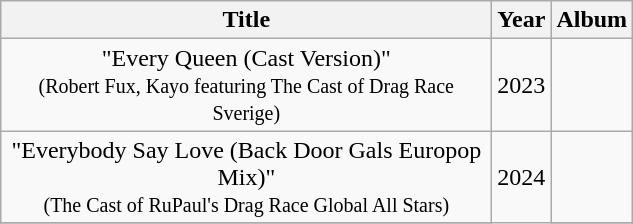<table class="wikitable plainrowheaders" style="text-align:center;">
<tr>
<th style="width:20em;">Title</th>
<th>Year</th>
<th>Album</th>
</tr>
<tr>
<td>"Every Queen (Cast Version)" <br><small>(Robert Fux, Kayo featuring The Cast of Drag Race Sverige)</small></td>
<td rowspan="1">2023</td>
<td></td>
</tr>
<tr>
<td>"Everybody Say Love (Back Door Gals Europop Mix)"<br><small>(The Cast of RuPaul's Drag Race Global All Stars)</small></td>
<td rowspan="2">2024</td>
<td></td>
</tr>
<tr>
</tr>
</table>
